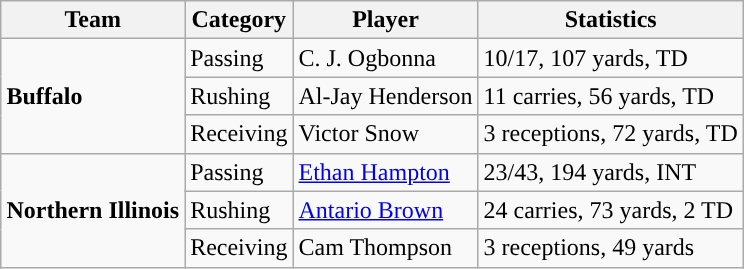<table class="wikitable" style="float: right;">
<tr>
<th>Team</th>
<th>Category</th>
<th>Player</th>
<th>Statistics</th>
</tr>
<tr>
<td rowspan=3><strong>Buffalo</strong></td>
<td>Passing</td>
<td>C. J. Ogbonna</td>
<td>10/17, 107 yards, TD</td>
</tr>
<tr>
<td>Rushing</td>
<td>Al-Jay Henderson</td>
<td>11 carries, 56 yards, TD</td>
</tr>
<tr>
<td>Receiving</td>
<td>Victor Snow</td>
<td>3 receptions, 72 yards, TD</td>
</tr>
<tr>
<td rowspan=3><strong>Northern Illinois</strong></td>
<td>Passing</td>
<td><a href='#'>Ethan Hampton</a></td>
<td>23/43, 194 yards, INT</td>
</tr>
<tr>
<td>Rushing</td>
<td><a href='#'>Antario Brown</a></td>
<td>24 carries, 73 yards, 2 TD</td>
</tr>
<tr>
<td>Receiving</td>
<td>Cam Thompson</td>
<td>3 receptions, 49 yards</td>
</tr>
</table>
